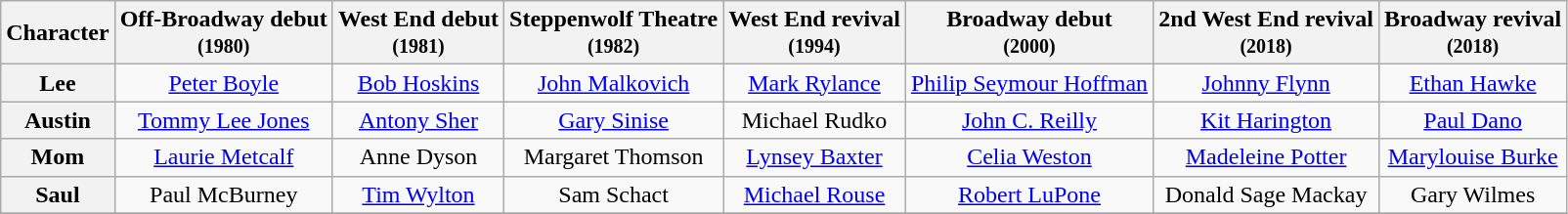<table class="wikitable">
<tr>
<th rowspan="1">Character</th>
<th>Off-Broadway debut <br> <small> (1980) </small></th>
<th>West End debut <br> <small> (1981) </small></th>
<th>Steppenwolf Theatre <br> <small> (1982) </small></th>
<th>West End revival <br> <small> (1994) </small></th>
<th>Broadway debut <br> <small> (2000) </small></th>
<th>2nd West End revival <br> <small> (2018) </small></th>
<th>Broadway revival <br> <small> (2018) </small></th>
</tr>
<tr>
<th>Lee</th>
<td align="center"><a href='#'>Peter Boyle</a></td>
<td align="center"><a href='#'>Bob Hoskins</a></td>
<td align="center"><a href='#'>John Malkovich</a></td>
<td align="center"><a href='#'>Mark Rylance</a></td>
<td align="center"><a href='#'>Philip Seymour Hoffman</a></td>
<td align="center"><a href='#'>Johnny Flynn</a></td>
<td align="center"><a href='#'>Ethan Hawke</a></td>
</tr>
<tr>
<th>Austin</th>
<td align="center"><a href='#'>Tommy Lee Jones</a></td>
<td align="center"><a href='#'>Antony Sher</a></td>
<td align="center"><a href='#'>Gary Sinise</a></td>
<td align="center">Michael Rudko</td>
<td align="center"><a href='#'>John C. Reilly</a></td>
<td align="center"><a href='#'>Kit Harington</a></td>
<td align="center"><a href='#'>Paul Dano</a></td>
</tr>
<tr>
<th>Mom</th>
<td align="center"><a href='#'>Laurie Metcalf</a> </td>
<td align="center">Anne Dyson</td>
<td align="center">Margaret Thomson</td>
<td align="center"><a href='#'>Lynsey Baxter</a></td>
<td align="center"><a href='#'>Celia Weston</a></td>
<td align="center"><a href='#'>Madeleine Potter</a></td>
<td align="center"><a href='#'>Marylouise Burke</a></td>
</tr>
<tr>
<th>Saul</th>
<td align="center">Paul McBurney</td>
<td align="center"><a href='#'>Tim Wylton</a></td>
<td align="center">Sam Schact</td>
<td align="center"><a href='#'>Michael Rouse</a></td>
<td align="center"><a href='#'>Robert LuPone</a></td>
<td align="center">Donald Sage Mackay</td>
<td align="center">Gary Wilmes</td>
</tr>
<tr>
</tr>
</table>
